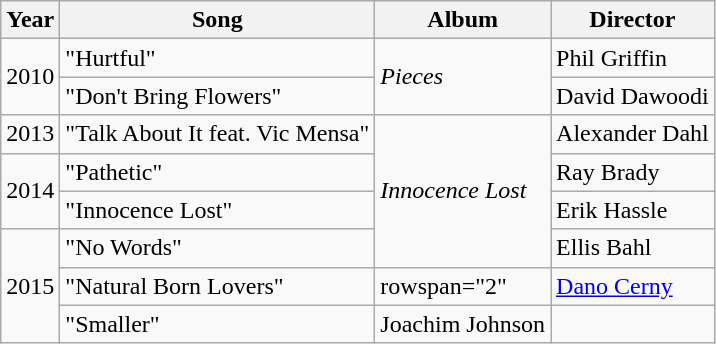<table class="wikitable sortable">
<tr>
<th>Year</th>
<th>Song</th>
<th>Album</th>
<th>Director</th>
</tr>
<tr>
<td style="text-align:left;" rowspan="2">2010</td>
<td>"Hurtful" <br></td>
<td style="text-align:left;" rowspan="2"><em>Pieces</em></td>
<td>Phil Griffin</td>
</tr>
<tr>
<td>"Don't Bring Flowers" <br></td>
<td>David Dawoodi</td>
</tr>
<tr>
<td>2013</td>
<td>"Talk About It feat. Vic Mensa" <br></td>
<td style="text-align:left;" rowspan="4"><em>Innocence Lost</em></td>
<td>Alexander Dahl</td>
</tr>
<tr>
<td style="text-align:left;" rowspan="2">2014</td>
<td>"Pathetic" <br></td>
<td>Ray Brady</td>
</tr>
<tr>
<td>"Innocence Lost" <br></td>
<td>Erik Hassle</td>
</tr>
<tr>
<td style="text-align:left;" rowspan="3">2015</td>
<td>"No Words" <br></td>
<td>Ellis Bahl</td>
</tr>
<tr>
<td>"Natural Born Lovers" <br></td>
<td>rowspan="2" </td>
<td><a href='#'>Dano Cerny</a></td>
</tr>
<tr>
<td>"Smaller" <br></td>
<td>Joachim Johnson</td>
</tr>
</table>
